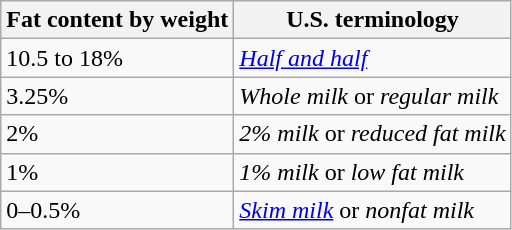<table class="wikitable" style="text-align:left">
<tr>
<th>Fat content by weight</th>
<th>U.S. terminology</th>
</tr>
<tr>
<td>10.5 to 18%</td>
<td><em><a href='#'>Half and half</a></em></td>
</tr>
<tr>
<td>3.25%</td>
<td><em>Whole milk</em> or <em>regular milk</em></td>
</tr>
<tr>
<td>2%</td>
<td><em>2% milk</em> or <em>reduced fat milk</em></td>
</tr>
<tr>
<td>1%</td>
<td><em>1% milk</em> or <em>low fat milk</em></td>
</tr>
<tr>
<td>0–0.5%</td>
<td><em><a href='#'>Skim milk</a></em> or <em>nonfat milk</em></td>
</tr>
</table>
